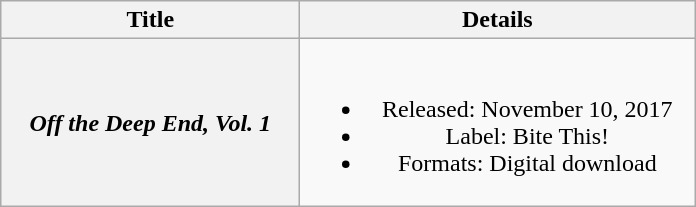<table class="wikitable plainrowheaders" style="text-align:center;">
<tr>
<th scope="col" style="width:12em;">Title</th>
<th scope="col" style="width:16em;">Details</th>
</tr>
<tr>
<th scope="row"><em>Off the Deep End, Vol. 1</em></th>
<td><br><ul><li>Released: November 10, 2017</li><li>Label: Bite This!</li><li>Formats: Digital download</li></ul></td>
</tr>
</table>
